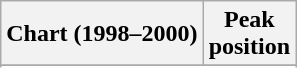<table class="wikitable plainrowheaders sortable" style="text-align:center;">
<tr>
<th scope="col">Chart (1998–2000)</th>
<th scope="col">Peak<br>position</th>
</tr>
<tr>
</tr>
<tr>
</tr>
<tr>
</tr>
</table>
